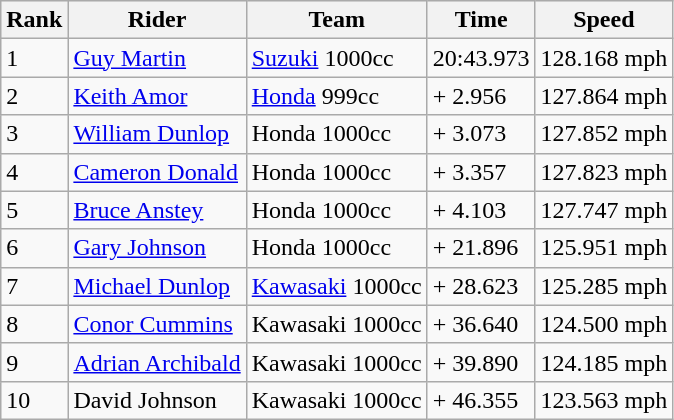<table class="wikitable">
<tr style="background:#efefef;">
<th>Rank</th>
<th>Rider</th>
<th>Team</th>
<th>Time</th>
<th>Speed</th>
</tr>
<tr>
<td>1</td>
<td> <a href='#'>Guy Martin</a></td>
<td><a href='#'>Suzuki</a> 1000cc</td>
<td>20:43.973</td>
<td>128.168 mph</td>
</tr>
<tr>
<td>2</td>
<td> <a href='#'>Keith Amor</a></td>
<td><a href='#'>Honda</a> 999cc</td>
<td>+ 2.956</td>
<td>127.864 mph</td>
</tr>
<tr>
<td>3</td>
<td> <a href='#'>William Dunlop</a></td>
<td>Honda 1000cc</td>
<td>+ 3.073</td>
<td>127.852 mph</td>
</tr>
<tr>
<td>4</td>
<td> <a href='#'>Cameron Donald</a></td>
<td>Honda 1000cc</td>
<td>+ 3.357</td>
<td>127.823 mph</td>
</tr>
<tr>
<td>5</td>
<td> <a href='#'>Bruce Anstey</a></td>
<td>Honda 1000cc</td>
<td>+ 4.103</td>
<td>127.747 mph</td>
</tr>
<tr>
<td>6</td>
<td>  <a href='#'>Gary Johnson</a></td>
<td>Honda 1000cc</td>
<td>+ 21.896</td>
<td>125.951 mph</td>
</tr>
<tr>
<td>7</td>
<td>  <a href='#'>Michael Dunlop</a></td>
<td><a href='#'>Kawasaki</a> 1000cc</td>
<td>+ 28.623</td>
<td>125.285 mph</td>
</tr>
<tr>
<td>8</td>
<td> <a href='#'>Conor Cummins</a></td>
<td>Kawasaki 1000cc</td>
<td>+ 36.640</td>
<td>124.500 mph</td>
</tr>
<tr>
<td>9</td>
<td> <a href='#'>Adrian Archibald</a></td>
<td>Kawasaki 1000cc</td>
<td>+ 39.890</td>
<td>124.185 mph</td>
</tr>
<tr>
<td>10</td>
<td> David Johnson</td>
<td>Kawasaki 1000cc</td>
<td>+ 46.355</td>
<td>123.563 mph</td>
</tr>
</table>
